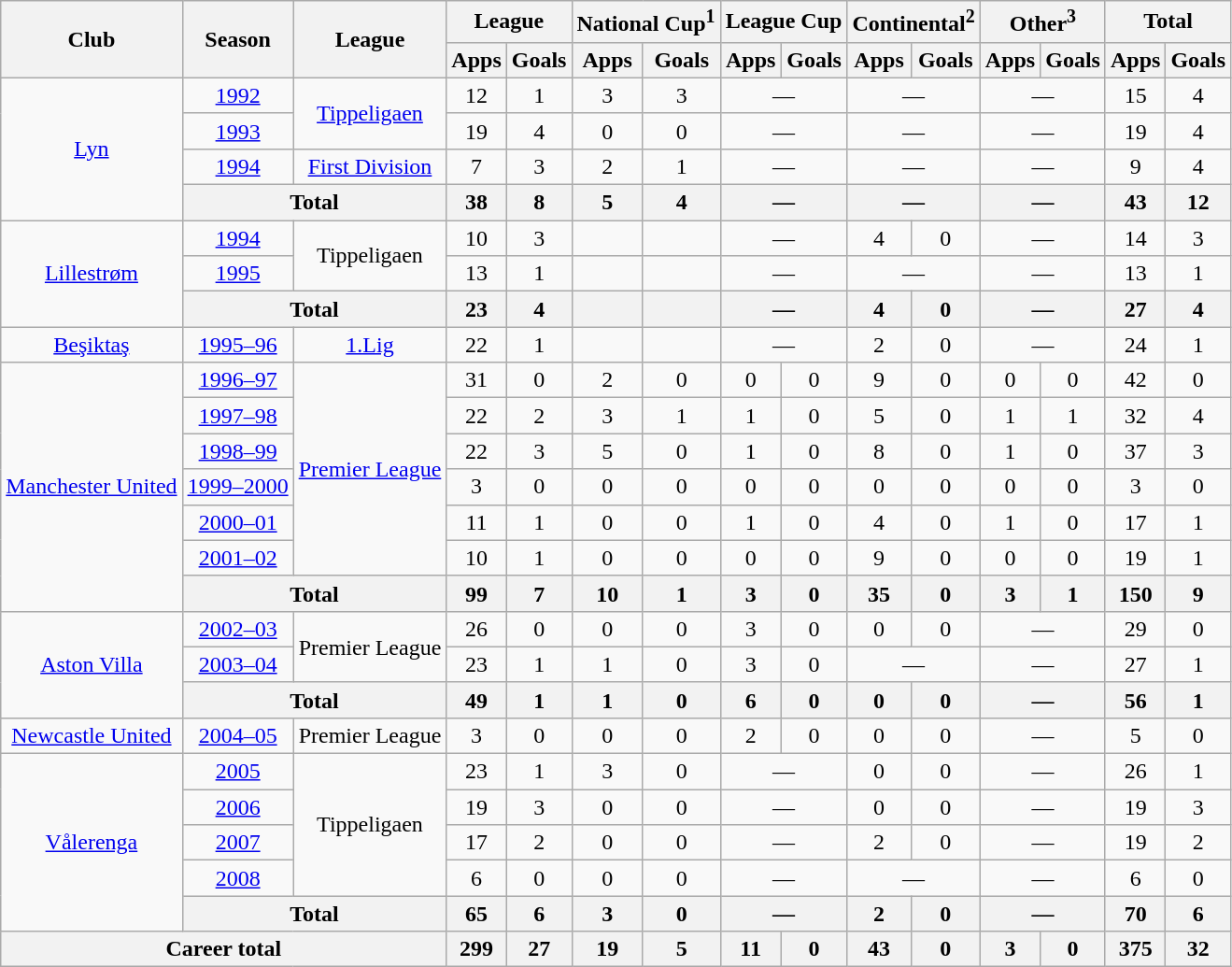<table class="wikitable" style="text-align:center">
<tr>
<th rowspan="2">Club</th>
<th rowspan="2">Season</th>
<th rowspan="2">League</th>
<th colspan="2">League</th>
<th colspan="2">National Cup<sup>1</sup></th>
<th colspan="2">League Cup</th>
<th colspan="2">Continental<sup>2</sup></th>
<th colspan="2">Other<sup>3</sup></th>
<th colspan="2">Total</th>
</tr>
<tr>
<th>Apps</th>
<th>Goals</th>
<th>Apps</th>
<th>Goals</th>
<th>Apps</th>
<th>Goals</th>
<th>Apps</th>
<th>Goals</th>
<th>Apps</th>
<th>Goals</th>
<th>Apps</th>
<th>Goals</th>
</tr>
<tr>
<td rowspan="4"><a href='#'>Lyn</a></td>
<td><a href='#'>1992</a></td>
<td rowspan="2"><a href='#'>Tippeligaen</a></td>
<td>12</td>
<td>1</td>
<td>3</td>
<td>3</td>
<td colspan="2">—</td>
<td colspan="2">—</td>
<td colspan="2">—</td>
<td>15</td>
<td>4</td>
</tr>
<tr>
<td><a href='#'>1993</a></td>
<td>19</td>
<td>4</td>
<td>0</td>
<td>0</td>
<td colspan="2">—</td>
<td colspan="2">—</td>
<td colspan="2">—</td>
<td>19</td>
<td>4</td>
</tr>
<tr>
<td><a href='#'>1994</a></td>
<td><a href='#'>First Division</a></td>
<td>7</td>
<td>3</td>
<td>2</td>
<td>1</td>
<td colspan="2">—</td>
<td colspan="2">—</td>
<td colspan="2">—</td>
<td>9</td>
<td>4</td>
</tr>
<tr>
<th colspan="2">Total</th>
<th>38</th>
<th>8</th>
<th>5</th>
<th>4</th>
<th colspan="2">—</th>
<th colspan="2">—</th>
<th colspan="2">—</th>
<th>43</th>
<th>12</th>
</tr>
<tr>
<td rowspan="3"><a href='#'>Lillestrøm</a></td>
<td><a href='#'>1994</a></td>
<td rowspan="2">Tippeligaen</td>
<td>10</td>
<td>3</td>
<td></td>
<td></td>
<td colspan="2">—</td>
<td>4</td>
<td>0</td>
<td colspan="2">—</td>
<td>14</td>
<td>3</td>
</tr>
<tr>
<td><a href='#'>1995</a></td>
<td>13</td>
<td>1</td>
<td></td>
<td></td>
<td colspan="2">—</td>
<td colspan="2">—</td>
<td colspan="2">—</td>
<td>13</td>
<td>1</td>
</tr>
<tr>
<th colspan="2">Total</th>
<th>23</th>
<th>4</th>
<th></th>
<th></th>
<th colspan="2">—</th>
<th>4</th>
<th>0</th>
<th colspan="2">—</th>
<th>27</th>
<th>4</th>
</tr>
<tr>
<td><a href='#'>Beşiktaş</a></td>
<td><a href='#'>1995–96</a></td>
<td><a href='#'>1.Lig</a></td>
<td>22</td>
<td>1</td>
<td></td>
<td></td>
<td colspan="2">—</td>
<td>2</td>
<td>0</td>
<td colspan="2">—</td>
<td>24</td>
<td>1</td>
</tr>
<tr>
<td rowspan="7"><a href='#'>Manchester United</a></td>
<td><a href='#'>1996–97</a></td>
<td rowspan="6"><a href='#'>Premier League</a></td>
<td>31</td>
<td>0</td>
<td>2</td>
<td>0</td>
<td>0</td>
<td>0</td>
<td>9</td>
<td>0</td>
<td>0</td>
<td>0</td>
<td>42</td>
<td>0</td>
</tr>
<tr>
<td><a href='#'>1997–98</a></td>
<td>22</td>
<td>2</td>
<td>3</td>
<td>1</td>
<td>1</td>
<td>0</td>
<td>5</td>
<td>0</td>
<td>1</td>
<td>1</td>
<td>32</td>
<td>4</td>
</tr>
<tr>
<td><a href='#'>1998–99</a></td>
<td>22</td>
<td>3</td>
<td>5</td>
<td>0</td>
<td>1</td>
<td>0</td>
<td>8</td>
<td>0</td>
<td>1</td>
<td>0</td>
<td>37</td>
<td>3</td>
</tr>
<tr>
<td><a href='#'>1999–2000</a></td>
<td>3</td>
<td>0</td>
<td>0</td>
<td>0</td>
<td>0</td>
<td>0</td>
<td>0</td>
<td>0</td>
<td>0</td>
<td>0</td>
<td>3</td>
<td>0</td>
</tr>
<tr>
<td><a href='#'>2000–01</a></td>
<td>11</td>
<td>1</td>
<td>0</td>
<td>0</td>
<td>1</td>
<td>0</td>
<td>4</td>
<td>0</td>
<td>1</td>
<td>0</td>
<td>17</td>
<td>1</td>
</tr>
<tr>
<td><a href='#'>2001–02</a></td>
<td>10</td>
<td>1</td>
<td>0</td>
<td>0</td>
<td>0</td>
<td>0</td>
<td>9</td>
<td>0</td>
<td>0</td>
<td>0</td>
<td>19</td>
<td>1</td>
</tr>
<tr>
<th colspan="2">Total</th>
<th>99</th>
<th>7</th>
<th>10</th>
<th>1</th>
<th>3</th>
<th>0</th>
<th>35</th>
<th>0</th>
<th>3</th>
<th>1</th>
<th>150</th>
<th>9</th>
</tr>
<tr>
<td rowspan="3"><a href='#'>Aston Villa</a></td>
<td><a href='#'>2002–03</a></td>
<td rowspan="2">Premier League</td>
<td>26</td>
<td>0</td>
<td>0</td>
<td>0</td>
<td>3</td>
<td>0</td>
<td>0</td>
<td>0</td>
<td colspan="2">—</td>
<td>29</td>
<td>0</td>
</tr>
<tr>
<td><a href='#'>2003–04</a></td>
<td>23</td>
<td>1</td>
<td>1</td>
<td>0</td>
<td>3</td>
<td>0</td>
<td colspan="2">—</td>
<td colspan="2">—</td>
<td>27</td>
<td>1</td>
</tr>
<tr>
<th colspan="2">Total</th>
<th>49</th>
<th>1</th>
<th>1</th>
<th>0</th>
<th>6</th>
<th>0</th>
<th>0</th>
<th>0</th>
<th colspan="2">—</th>
<th>56</th>
<th>1</th>
</tr>
<tr>
<td><a href='#'>Newcastle United</a></td>
<td><a href='#'>2004–05</a></td>
<td>Premier League</td>
<td>3</td>
<td>0</td>
<td>0</td>
<td>0</td>
<td>2</td>
<td>0</td>
<td>0</td>
<td>0</td>
<td colspan="2">—</td>
<td>5</td>
<td>0</td>
</tr>
<tr>
<td rowspan="5"><a href='#'>Vålerenga</a></td>
<td><a href='#'>2005</a></td>
<td rowspan="4">Tippeligaen</td>
<td>23</td>
<td>1</td>
<td>3</td>
<td>0</td>
<td colspan="2">—</td>
<td>0</td>
<td>0</td>
<td colspan="2">—</td>
<td>26</td>
<td>1</td>
</tr>
<tr>
<td><a href='#'>2006</a></td>
<td>19</td>
<td>3</td>
<td>0</td>
<td>0</td>
<td colspan="2">—</td>
<td>0</td>
<td>0</td>
<td colspan="2">—</td>
<td>19</td>
<td>3</td>
</tr>
<tr>
<td><a href='#'>2007</a></td>
<td>17</td>
<td>2</td>
<td>0</td>
<td>0</td>
<td colspan="2">—</td>
<td>2</td>
<td>0</td>
<td colspan="2">—</td>
<td>19</td>
<td>2</td>
</tr>
<tr>
<td><a href='#'>2008</a></td>
<td>6</td>
<td>0</td>
<td>0</td>
<td>0</td>
<td colspan="2">—</td>
<td colspan="2">—</td>
<td colspan="2">—</td>
<td>6</td>
<td>0</td>
</tr>
<tr>
<th colspan="2">Total</th>
<th>65</th>
<th>6</th>
<th>3</th>
<th>0</th>
<th colspan="2">—</th>
<th>2</th>
<th>0</th>
<th colspan="2">—</th>
<th>70</th>
<th>6</th>
</tr>
<tr>
<th colspan="3">Career total</th>
<th>299</th>
<th>27</th>
<th>19</th>
<th>5</th>
<th>11</th>
<th>0</th>
<th>43</th>
<th>0</th>
<th>3</th>
<th>0</th>
<th>375</th>
<th>32</th>
</tr>
</table>
